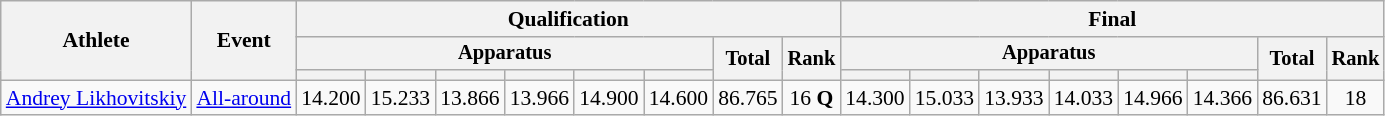<table class="wikitable" style="font-size:90%">
<tr>
<th rowspan=3>Athlete</th>
<th rowspan=3>Event</th>
<th colspan =8>Qualification</th>
<th colspan =8>Final</th>
</tr>
<tr style="font-size:95%">
<th colspan=6>Apparatus</th>
<th rowspan=2>Total</th>
<th rowspan=2>Rank</th>
<th colspan=6>Apparatus</th>
<th rowspan=2>Total</th>
<th rowspan=2>Rank</th>
</tr>
<tr style="font-size:95%">
<th></th>
<th></th>
<th></th>
<th></th>
<th></th>
<th></th>
<th></th>
<th></th>
<th></th>
<th></th>
<th></th>
<th></th>
</tr>
<tr align=center>
<td align=left><a href='#'>Andrey Likhovitskiy</a></td>
<td align=left><a href='#'>All-around</a></td>
<td>14.200</td>
<td>15.233</td>
<td>13.866</td>
<td>13.966</td>
<td>14.900</td>
<td>14.600</td>
<td>86.765</td>
<td>16 <strong>Q</strong></td>
<td>14.300</td>
<td>15.033</td>
<td>13.933</td>
<td>14.033</td>
<td>14.966</td>
<td>14.366</td>
<td>86.631</td>
<td>18</td>
</tr>
</table>
